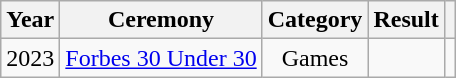<table class="wikitable plainrowheaders" style="text-align:center;">
<tr>
<th>Year</th>
<th>Ceremony</th>
<th>Category</th>
<th>Result</th>
<th></th>
</tr>
<tr>
<td>2023</td>
<td><a href='#'>Forbes 30 Under 30</a></td>
<td>Games</td>
<td></td>
<td align="center"></td>
</tr>
</table>
